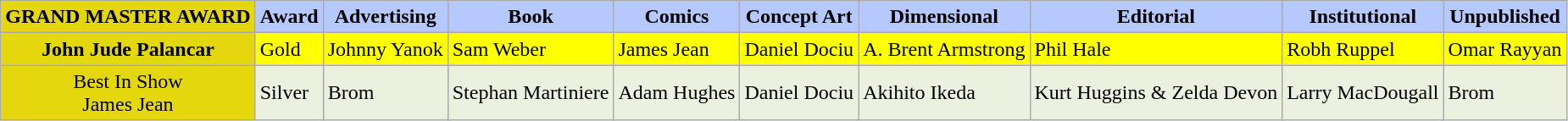<table class="wikitable">
<tr>
<th style="background:#e5d70e">GRAND MASTER AWARD</th>
<th style="background:#b6c9ff">Award</th>
<th style="background:#b6c9ff">Advertising</th>
<th style="background:#b6c9ff">Book</th>
<th style="background:#b6c9ff">Comics</th>
<th style="background:#b6c9ff">Concept Art</th>
<th style="background:#b6c9ff">Dimensional</th>
<th style="background:#b6c9ff">Editorial</th>
<th style="background:#b6c9ff">Institutional</th>
<th style="background:#b6c9ff">Unpublished</th>
</tr>
<tr>
<td style="background:#e5d70e" align="center"><strong>John Jude Palancar</strong></td>
<td style="background:#ffff00">Gold</td>
<td style="background:#ffff00">Johnny Yanok</td>
<td style="background:#ffff00">Sam Weber</td>
<td style="background:#ffff00">James Jean</td>
<td style="background:#ffff00">Daniel Dociu</td>
<td style="background:#ffff00">A. Brent Armstrong</td>
<td style="background:#ffff00">Phil Hale</td>
<td style="background:#ffff00">Robh Ruppel</td>
<td style="background:#ffff00">Omar Rayyan</td>
</tr>
<tr>
<td style="background:#e5d70e" align="center">Best In Show<br>James Jean</td>
<td style="background:#ecf0df">Silver</td>
<td style="background:#ecf0df">Brom</td>
<td style="background:#ecf0df">Stephan Martiniere</td>
<td style="background:#ecf0df">Adam Hughes</td>
<td style="background:#ecf0df">Daniel Dociu</td>
<td style="background:#ecf0df">Akihito Ikeda</td>
<td style="background:#ecf0df">Kurt Huggins & Zelda Devon</td>
<td style="background:#ecf0df">Larry MacDougall</td>
<td style="background:#ecf0df">Brom</td>
</tr>
</table>
